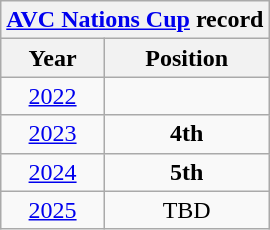<table class="wikitable" style="text-align: center;">
<tr>
<th colspan=6><a href='#'>AVC Nations Cup</a> record</th>
</tr>
<tr>
<th>Year</th>
<th>Position</th>
</tr>
<tr>
<td> <a href='#'>2022</a></td>
<td><strong></strong></td>
</tr>
<tr>
<td> <a href='#'>2023</a></td>
<td><strong>4th</strong></td>
</tr>
<tr>
<td> <a href='#'>2024</a></td>
<td><strong>5th</strong></td>
</tr>
<tr>
<td> <a href='#'>2025</a></td>
<td>TBD</td>
</tr>
</table>
